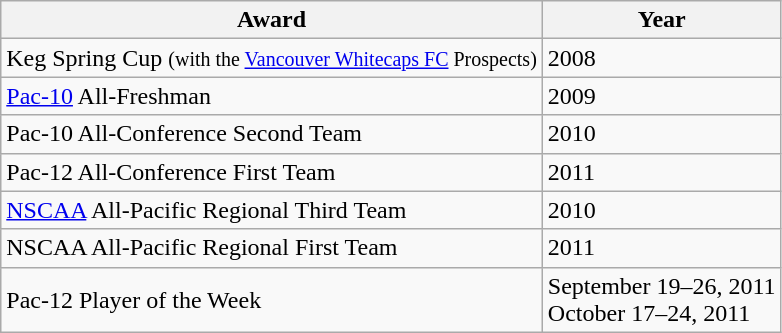<table class="wikitable" border="1">
<tr>
<th>Award</th>
<th>Year</th>
</tr>
<tr>
<td>Keg Spring Cup <small>(with the <a href='#'>Vancouver Whitecaps FC</a> Prospects)</small></td>
<td>2008</td>
</tr>
<tr>
<td><a href='#'>Pac-10</a> All-Freshman</td>
<td>2009</td>
</tr>
<tr>
<td>Pac-10 All-Conference Second Team</td>
<td>2010</td>
</tr>
<tr>
<td>Pac-12 All-Conference First Team</td>
<td>2011</td>
</tr>
<tr>
<td><a href='#'>NSCAA</a> All-Pacific Regional Third Team</td>
<td>2010</td>
</tr>
<tr>
<td>NSCAA All-Pacific Regional First Team</td>
<td>2011</td>
</tr>
<tr>
<td>Pac-12 Player of the Week</td>
<td>September 19–26, 2011<br>October 17–24, 2011</td>
</tr>
</table>
